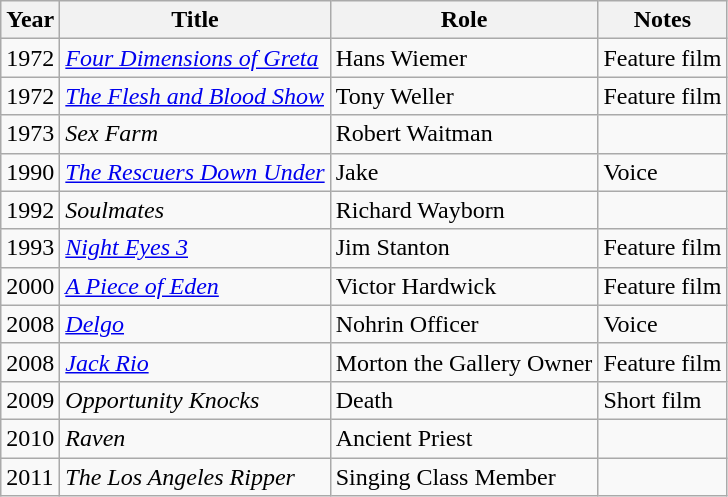<table class="wikitable">
<tr>
<th>Year</th>
<th>Title</th>
<th>Role</th>
<th>Notes</th>
</tr>
<tr>
<td>1972</td>
<td><em><a href='#'>Four Dimensions of Greta</a></em></td>
<td>Hans Wiemer</td>
<td>Feature film</td>
</tr>
<tr>
<td>1972</td>
<td><em><a href='#'>The Flesh and Blood Show</a></em></td>
<td>Tony Weller</td>
<td>Feature film</td>
</tr>
<tr>
<td>1973</td>
<td><em>Sex Farm</em></td>
<td>Robert Waitman</td>
<td></td>
</tr>
<tr>
<td>1990</td>
<td><em><a href='#'>The Rescuers Down Under</a></em></td>
<td>Jake</td>
<td>Voice</td>
</tr>
<tr>
<td>1992</td>
<td><em>Soulmates</em></td>
<td>Richard Wayborn</td>
<td></td>
</tr>
<tr>
<td>1993</td>
<td><em><a href='#'>Night Eyes 3</a></em></td>
<td>Jim Stanton</td>
<td>Feature film</td>
</tr>
<tr>
<td>2000</td>
<td><em><a href='#'>A Piece of Eden</a></em></td>
<td>Victor Hardwick</td>
<td>Feature film</td>
</tr>
<tr>
<td>2008</td>
<td><em><a href='#'>Delgo</a></em></td>
<td>Nohrin Officer</td>
<td>Voice</td>
</tr>
<tr>
<td>2008</td>
<td><em><a href='#'>Jack Rio</a></em></td>
<td>Morton the Gallery Owner</td>
<td>Feature film</td>
</tr>
<tr>
<td>2009</td>
<td><em>Opportunity Knocks</em></td>
<td>Death</td>
<td>Short film</td>
</tr>
<tr>
<td>2010</td>
<td><em>Raven</em></td>
<td>Ancient Priest</td>
<td></td>
</tr>
<tr>
<td>2011</td>
<td><em>The Los Angeles Ripper</em></td>
<td>Singing Class Member</td>
<td></td>
</tr>
</table>
